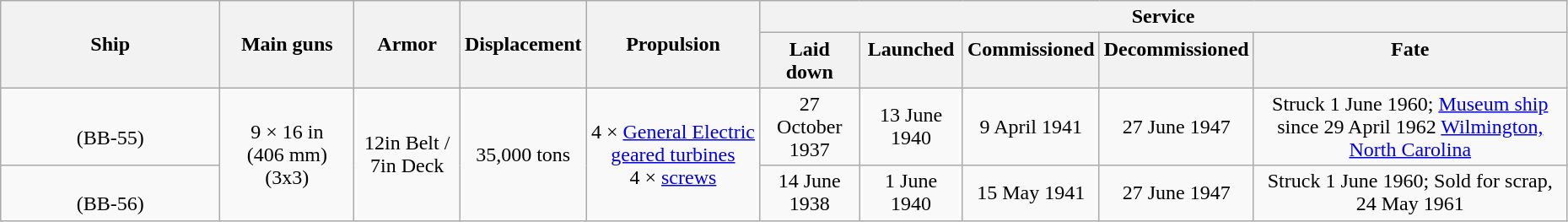<table class="wikitable" style="width:98%;">
<tr valign="center">
<th scope="col" rowspan="2" style="text-align:center; width:14%;">Ship</th>
<th scope="col" style="text-align:center;" rowspan="2">Main guns</th>
<th scope="col" style="text-align:center;" rowspan="2">Armor</th>
<th scope="col" style="text-align:center;" rowspan="2">Displacement</th>
<th scope="col" style="text-align:center;" rowspan="2">Propulsion</th>
<th scope="col" style="text-align:center;" colspan="5">Service</th>
</tr>
<tr valign="top">
<th scope="col" style="text-align:center;">Laid down</th>
<th scope="col" style="text-align:center;">Launched</th>
<th scope="col" style="text-align:center;">Commissioned</th>
<th scope="col" style="text-align:center;">Decommissioned</th>
<th scope="col" style="text-align:center;">Fate</th>
</tr>
<tr>
<td style="text-align:center"><br>(BB-55)</td>
<td style="text-align:center;" rowspan="5">9 × 16 in (406 mm) (3x3)</td>
<td style="text-align:center;" rowspan="5">12in Belt / 7in Deck</td>
<td style="text-align:center;" rowspan="5">35,000 tons</td>
<td style="text-align:center;" rowspan="5">4 × <a href='#'>General Electric</a> <a href='#'>geared turbines</a><br>4 × <a href='#'>screws</a></td>
<td style="text-align:center">27 October 1937</td>
<td style="text-align:center">13 June 1940</td>
<td style="text-align:center">9 April 1941</td>
<td style="text-align:center">27 June 1947</td>
<td style="text-align:center">Struck 1 June 1960; <a href='#'>Museum ship</a> since 29 April 1962 <a href='#'>Wilmington, North Carolina</a></td>
</tr>
<tr>
<td style="text-align:center"><br>(BB-56)</td>
<td style="text-align:center">14 June 1938</td>
<td style="text-align:center">1 June 1940</td>
<td style="text-align:center">15 May 1941</td>
<td style="text-align:center">27 June 1947</td>
<td style="text-align:center">Struck 1 June 1960; Sold for scrap, 24 May 1961</td>
</tr>
</table>
